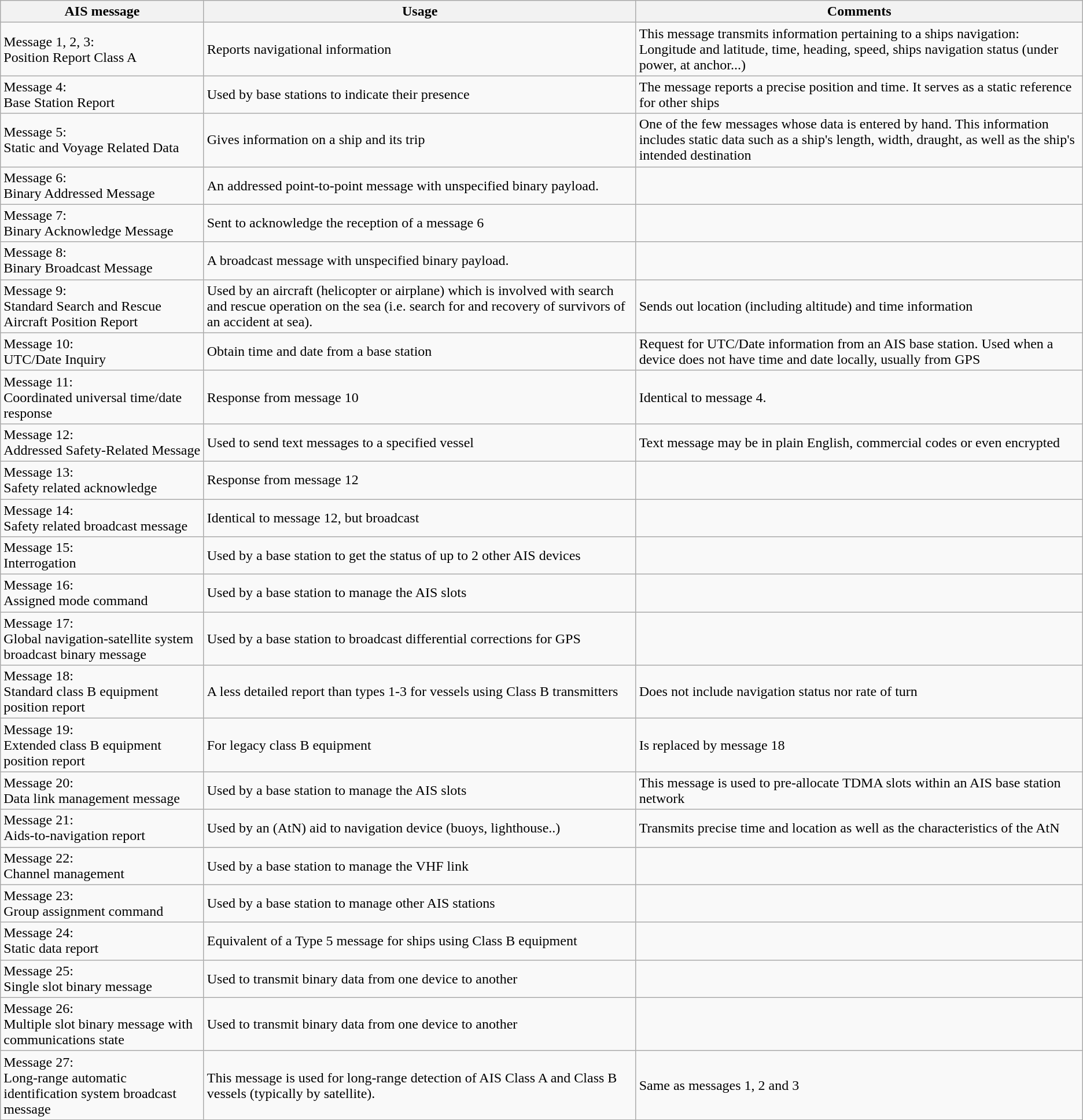<table class="wikitable">
<tr>
<th>AIS message</th>
<th>Usage</th>
<th>Comments</th>
</tr>
<tr>
<td>Message 1, 2, 3:<br>Position Report Class A</td>
<td>Reports navigational information</td>
<td>This message transmits information pertaining to a ships navigation: Longitude and latitude, time, heading, speed, ships navigation status (under power, at anchor...)</td>
</tr>
<tr>
<td>Message 4: <br>Base Station Report</td>
<td>Used by base stations to indicate their presence</td>
<td>The message reports a precise position and time. It serves as a static reference for other ships</td>
</tr>
<tr>
<td>Message 5: <br>Static and Voyage Related Data</td>
<td>Gives information on a ship and its trip</td>
<td>One of the few messages whose data is entered by hand. This information includes static data such as a ship's length, width, draught, as well as the ship's intended destination</td>
</tr>
<tr>
<td>Message 6: <br>Binary Addressed Message</td>
<td>An addressed point-to-point message with unspecified binary payload.</td>
<td></td>
</tr>
<tr>
<td>Message 7: <br>Binary Acknowledge Message</td>
<td>Sent to acknowledge the reception of a message 6</td>
<td></td>
</tr>
<tr>
<td>Message 8: <br>Binary Broadcast Message</td>
<td>A broadcast message with unspecified binary payload.</td>
<td></td>
</tr>
<tr>
<td>Message 9: <br>Standard Search and Rescue Aircraft Position Report</td>
<td>Used by an aircraft (helicopter or airplane) which is involved with search and rescue operation on the sea (i.e. search for and recovery of survivors of an accident at sea).</td>
<td>Sends out location (including altitude) and time information</td>
</tr>
<tr>
<td>Message 10: <br>UTC/Date Inquiry</td>
<td>Obtain time and date from a base station</td>
<td>Request for UTC/Date information from an AIS base station. Used when a device does not have time and date locally, usually from GPS</td>
</tr>
<tr>
<td>Message 11: <br>Coordinated universal time/date response</td>
<td>Response from message 10</td>
<td>Identical to message 4.</td>
</tr>
<tr>
<td>Message 12: <br>Addressed Safety-Related Message</td>
<td>Used to send text messages to a specified vessel</td>
<td>Text message may be in plain English, commercial codes or even encrypted</td>
</tr>
<tr>
<td>Message 13: <br>Safety related acknowledge</td>
<td>Response from message 12</td>
<td></td>
</tr>
<tr>
<td>Message 14: <br>Safety related broadcast message</td>
<td>Identical to message 12, but broadcast</td>
<td></td>
</tr>
<tr>
<td>Message 15: <br>Interrogation</td>
<td>Used by a base station to get the status of up to 2 other AIS devices</td>
<td></td>
</tr>
<tr>
<td>Message 16: <br>Assigned mode command</td>
<td>Used by a base station to manage the AIS slots</td>
<td></td>
</tr>
<tr>
<td>Message 17: <br>Global navigation-satellite system broadcast binary message</td>
<td>Used by a base station to broadcast differential corrections for GPS</td>
<td></td>
</tr>
<tr>
<td>Message 18: <br>Standard class B equipment position report</td>
<td>A less detailed report than types 1-3 for vessels using Class B transmitters</td>
<td>Does not include navigation status nor rate of turn</td>
</tr>
<tr>
<td>Message 19: <br>Extended class B equipment position report</td>
<td>For legacy class B equipment</td>
<td>Is replaced by message 18</td>
</tr>
<tr>
<td>Message 20: <br>Data link management message</td>
<td>Used by a base station to manage the AIS slots</td>
<td>This message is used to pre-allocate TDMA slots within an AIS base station network</td>
</tr>
<tr>
<td>Message 21: <br>Aids-to-navigation report</td>
<td>Used by an (AtN) aid to navigation device (buoys, lighthouse..)</td>
<td>Transmits precise time and location as well as the characteristics of the AtN</td>
</tr>
<tr>
<td>Message 22: <br>Channel management</td>
<td>Used by a base station to manage the VHF link</td>
<td></td>
</tr>
<tr>
<td>Message 23: <br>Group assignment command</td>
<td>Used by a base station to manage other AIS stations</td>
<td></td>
</tr>
<tr>
<td>Message 24: <br>Static data report</td>
<td>Equivalent of a Type 5 message for ships using Class B equipment</td>
<td></td>
</tr>
<tr>
<td>Message 25: <br>Single slot binary message</td>
<td>Used to transmit binary data from one device to another</td>
<td></td>
</tr>
<tr>
<td>Message 26: <br>Multiple slot binary message with communications state</td>
<td>Used to transmit binary data from one device to another</td>
<td></td>
</tr>
<tr>
<td>Message 27: <br>Long-range automatic identification system broadcast message</td>
<td>This message is used for long-range detection of AIS Class A and Class B vessels (typically by satellite).</td>
<td>Same as messages 1, 2 and 3</td>
</tr>
</table>
